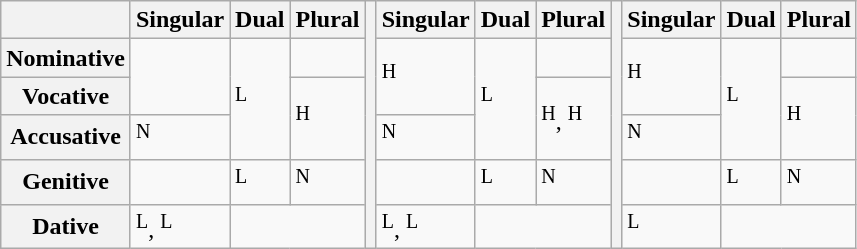<table class="wikitable">
<tr>
<th></th>
<th>Singular</th>
<th>Dual</th>
<th>Plural</th>
<th rowspan="6"></th>
<th>Singular</th>
<th>Dual</th>
<th>Plural</th>
<th rowspan="6"></th>
<th>Singular</th>
<th>Dual</th>
<th>Plural</th>
</tr>
<tr>
<th>Nominative</th>
<td rowspan="2"></td>
<td rowspan="3"><sup>L</sup></td>
<td></td>
<td rowspan="2"><sup>H</sup></td>
<td rowspan="3"><sup>L</sup></td>
<td></td>
<td rowspan="2"><sup>H</sup></td>
<td rowspan="3"><sup>L</sup></td>
<td></td>
</tr>
<tr>
<th>Vocative</th>
<td rowspan="2"><sup>H</sup></td>
<td rowspan="2"><sup>H</sup>, <sup>H</sup></td>
<td rowspan="2"><sup>H</sup></td>
</tr>
<tr>
<th>Accusative</th>
<td><sup>N</sup></td>
<td><sup>N</sup></td>
<td><sup>N</sup></td>
</tr>
<tr>
<th>Genitive</th>
<td></td>
<td><sup>L</sup></td>
<td><sup>N</sup></td>
<td></td>
<td><sup>L</sup></td>
<td><sup>N</sup></td>
<td></td>
<td><sup>L</sup></td>
<td><sup>N</sup></td>
</tr>
<tr>
<th>Dative</th>
<td><sup>L</sup>, <sup>L</sup></td>
<td colspan="2"></td>
<td><sup>L</sup>, <sup>L</sup></td>
<td colspan="2"></td>
<td><sup>L</sup></td>
<td colspan="2"></td>
</tr>
</table>
